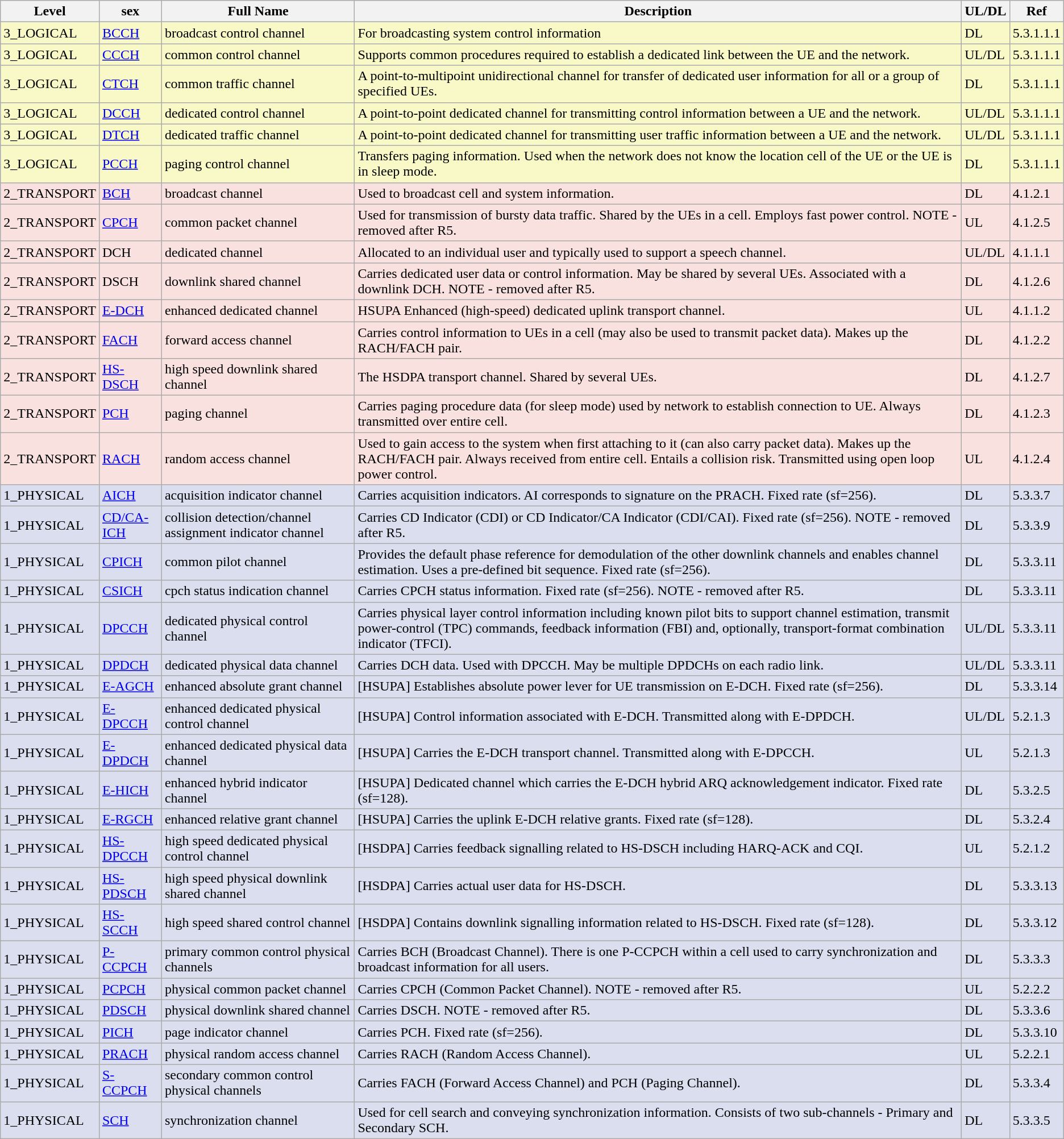<table class="wikitable sortable collapsible" border="1">
<tr>
<th scope="col">Level</th>
<th scope="col">sex</th>
<th scope="col">Full Name</th>
<th scope="col" class="unsortable">Description</th>
<th scope="col">UL/DL</th>
<th scope="col">Ref</th>
</tr>
<tr bgcolor="#F8F9C7">
<td>3_LOGICAL</td>
<td><a href='#'>BCCH</a></td>
<td>broadcast control channel</td>
<td>For broadcasting system control information</td>
<td>DL</td>
<td>5.3.1.1.1</td>
</tr>
<tr bgcolor="#F8F9C7">
<td>3_LOGICAL</td>
<td><a href='#'>CCCH</a></td>
<td>common control channel</td>
<td>Supports common procedures required to establish a dedicated link between the UE and the network.</td>
<td>UL/DL</td>
<td>5.3.1.1.1</td>
</tr>
<tr bgcolor="#F8F9C7">
<td>3_LOGICAL</td>
<td><a href='#'>CTCH</a></td>
<td>common traffic channel</td>
<td>A point-to-multipoint unidirectional channel for transfer of dedicated user information for all or a group of specified UEs.</td>
<td>DL</td>
<td>5.3.1.1.1</td>
</tr>
<tr bgcolor="#F8F9C7">
<td>3_LOGICAL</td>
<td><a href='#'>DCCH</a></td>
<td>dedicated control channel</td>
<td>A point-to-point dedicated channel for transmitting control information between a UE and the network.</td>
<td>UL/DL</td>
<td>5.3.1.1.1</td>
</tr>
<tr bgcolor="#F8F9C7">
<td>3_LOGICAL</td>
<td><a href='#'>DTCH</a></td>
<td>dedicated traffic channel</td>
<td>A  point-to-point dedicated channel for transmitting user traffic information between a UE and the network.</td>
<td>UL/DL</td>
<td>5.3.1.1.1</td>
</tr>
<tr bgcolor="#F8F9C7">
<td>3_LOGICAL</td>
<td><a href='#'>PCCH</a></td>
<td>paging control channel</td>
<td>Transfers paging information.  Used when the network does not know the location cell of the UE or the UE is in sleep mode.</td>
<td>DL</td>
<td>5.3.1.1.1</td>
</tr>
<tr bgcolor="#F9E1E0">
<td>2_TRANSPORT</td>
<td><a href='#'>BCH</a></td>
<td>broadcast channel</td>
<td>Used to broadcast cell and system information.</td>
<td>DL</td>
<td>4.1.2.1</td>
</tr>
<tr bgcolor="#F9E1E0">
<td>2_TRANSPORT</td>
<td><a href='#'>CPCH</a></td>
<td>common packet channel</td>
<td>Used for transmission of bursty data traffic.  Shared by the UEs in a cell.  Employs fast power control.  NOTE - removed after R5.</td>
<td>UL</td>
<td>4.1.2.5</td>
</tr>
<tr bgcolor="#F9E1E0">
<td>2_TRANSPORT</td>
<td>DCH</td>
<td>dedicated channel</td>
<td>Allocated to an individual user and typically used to support a speech channel.</td>
<td>UL/DL</td>
<td>4.1.1.1</td>
</tr>
<tr bgcolor="#F9E1E0">
<td>2_TRANSPORT</td>
<td>DSCH</td>
<td>downlink shared channel</td>
<td>Carries dedicated user data or control information.  May be shared by several UEs.  Associated with a downlink DCH. NOTE - removed after R5.</td>
<td>DL</td>
<td>4.1.2.6</td>
</tr>
<tr bgcolor="#F9E1E0">
<td>2_TRANSPORT</td>
<td><a href='#'>E-DCH</a></td>
<td>enhanced dedicated channel</td>
<td>HSUPA Enhanced (high-speed) dedicated uplink transport channel.</td>
<td>UL</td>
<td>4.1.1.2</td>
</tr>
<tr bgcolor="#F9E1E0">
<td>2_TRANSPORT</td>
<td><a href='#'>FACH</a></td>
<td>forward access channel</td>
<td>Carries control information to UEs in a cell (may also be used to transmit packet data).  Makes up the RACH/FACH pair.</td>
<td>DL</td>
<td>4.1.2.2</td>
</tr>
<tr bgcolor="#F9E1E0">
<td>2_TRANSPORT</td>
<td><a href='#'>HS-DSCH</a></td>
<td>high speed downlink shared channel</td>
<td>The HSDPA transport channel.  Shared by several UEs.</td>
<td>DL</td>
<td>4.1.2.7</td>
</tr>
<tr bgcolor="#F9E1E0">
<td>2_TRANSPORT</td>
<td><a href='#'>PCH</a></td>
<td>paging channel</td>
<td>Carries paging procedure data (for sleep mode) used by network to establish connection to UE.  Always transmitted over entire cell.</td>
<td>DL</td>
<td>4.1.2.3</td>
</tr>
<tr bgcolor="#F9E1E0">
<td>2_TRANSPORT</td>
<td><a href='#'>RACH</a></td>
<td>random access channel</td>
<td>Used to gain access to the system when first attaching to it (can also carry packet data). Makes up the RACH/FACH pair.  Always received from entire cell.  Entails a collision risk.  Transmitted using open loop power control.</td>
<td>UL</td>
<td>4.1.2.4</td>
</tr>
<tr bgcolor="#DADEEF">
<td>1_PHYSICAL</td>
<td><a href='#'>AICH</a></td>
<td>acquisition indicator channel</td>
<td>Carries acquisition indicators.  AI corresponds to signature on the PRACH.  Fixed rate (sf=256).</td>
<td>DL</td>
<td>5.3.3.7</td>
</tr>
<tr bgcolor="#DADEEF">
<td>1_PHYSICAL</td>
<td><a href='#'>CD/CA-ICH</a></td>
<td>collision detection/channel assignment indicator channel</td>
<td>Carries CD Indicator (CDI) or CD Indicator/CA Indicator (CDI/CAI).  Fixed rate (sf=256).  NOTE - removed after R5.</td>
<td>DL</td>
<td>5.3.3.9</td>
</tr>
<tr bgcolor="#DADEEF">
<td>1_PHYSICAL</td>
<td><a href='#'>CPICH</a></td>
<td>common pilot channel</td>
<td>Provides the default phase reference for demodulation of the other downlink channels and enables channel estimation.  Uses a pre-defined bit sequence.  Fixed rate (sf=256).</td>
<td>DL</td>
<td>5.3.3.11</td>
</tr>
<tr bgcolor="#DADEEF">
<td>1_PHYSICAL</td>
<td><a href='#'>CSICH</a></td>
<td>cpch status indication channel</td>
<td>Carries CPCH status information.  Fixed rate (sf=256).  NOTE - removed after R5.</td>
<td>DL</td>
<td>5.3.3.11</td>
</tr>
<tr bgcolor="#DADEEF">
<td>1_PHYSICAL</td>
<td><a href='#'>DPCCH</a></td>
<td>dedicated physical control channel</td>
<td>Carries physical layer control information including known pilot bits to support channel estimation, transmit power-control (TPC) commands, feedback information (FBI) and, optionally, transport-format combination indicator (TFCI).</td>
<td>UL/DL</td>
<td>5.3.3.11</td>
</tr>
<tr bgcolor="#DADEEF">
<td>1_PHYSICAL</td>
<td><a href='#'>DPDCH</a></td>
<td>dedicated physical data channel</td>
<td>Carries DCH data. Used with DPCCH.  May be multiple DPDCHs on each radio link.</td>
<td>UL/DL</td>
<td>5.3.3.11</td>
</tr>
<tr bgcolor="#DADEEF">
<td>1_PHYSICAL</td>
<td><a href='#'>E-AGCH</a></td>
<td>enhanced absolute grant channel</td>
<td>[HSUPA] Establishes absolute power lever for UE transmission on E-DCH.  Fixed rate (sf=256).</td>
<td>DL</td>
<td>5.3.3.14</td>
</tr>
<tr bgcolor="#DADEEF">
<td>1_PHYSICAL</td>
<td><a href='#'>E-DPCCH</a></td>
<td>enhanced dedicated physical control channel</td>
<td>[HSUPA] Control information associated with E-DCH.   Transmitted along with E-DPDCH.</td>
<td>UL/DL</td>
<td>5.2.1.3</td>
</tr>
<tr bgcolor="#DADEEF">
<td>1_PHYSICAL</td>
<td><a href='#'>E-DPDCH</a></td>
<td>enhanced dedicated physical data channel</td>
<td>[HSUPA] Carries the E-DCH transport channel.  Transmitted along with E-DPCCH.</td>
<td>UL</td>
<td>5.2.1.3</td>
</tr>
<tr bgcolor="#DADEEF">
<td>1_PHYSICAL</td>
<td><a href='#'>E-HICH</a></td>
<td>enhanced hybrid indicator channel</td>
<td>[HSUPA] Dedicated channel which carries the E-DCH hybrid ARQ acknowledgement indicator.   Fixed rate (sf=128).</td>
<td>DL</td>
<td>5.3.2.5</td>
</tr>
<tr bgcolor="#DADEEF">
<td>1_PHYSICAL</td>
<td><a href='#'>E-RGCH</a></td>
<td>enhanced relative grant channel</td>
<td>[HSUPA] Carries the uplink E-DCH relative grants.  Fixed rate (sf=128).</td>
<td>DL</td>
<td>5.3.2.4</td>
</tr>
<tr bgcolor="#DADEEF">
<td>1_PHYSICAL</td>
<td><a href='#'>HS-DPCCH</a></td>
<td>high speed dedicated physical control channel</td>
<td>[HSDPA] Carries feedback signalling related to HS-DSCH including HARQ-ACK and CQI.</td>
<td>UL</td>
<td>5.2.1.2</td>
</tr>
<tr bgcolor="#DADEEF">
<td>1_PHYSICAL</td>
<td><a href='#'>HS-PDSCH</a></td>
<td>high speed physical downlink shared channel</td>
<td>[HSDPA] Carries actual user data for HS-DSCH.</td>
<td>DL</td>
<td>5.3.3.13</td>
</tr>
<tr bgcolor="#DADEEF">
<td>1_PHYSICAL</td>
<td><a href='#'>HS-SCCH</a></td>
<td>high speed shared control channel</td>
<td>[HSDPA] Contains downlink signalling information related to HS-DSCH.  Fixed rate (sf=128).</td>
<td>DL</td>
<td>5.3.3.12</td>
</tr>
<tr bgcolor="#DADEEF">
<td>1_PHYSICAL</td>
<td><a href='#'>P-CCPCH</a></td>
<td>primary common control physical channels</td>
<td>Carries BCH (Broadcast Channel).  There is one P-CCPCH within a cell used to carry synchronization and broadcast information for all users.</td>
<td>DL</td>
<td>5.3.3.3</td>
</tr>
<tr bgcolor="#DADEEF">
<td>1_PHYSICAL</td>
<td><a href='#'>PCPCH</a></td>
<td>physical common packet channel</td>
<td>Carries CPCH (Common Packet Channel).  NOTE - removed after R5.</td>
<td>UL</td>
<td>5.2.2.2</td>
</tr>
<tr bgcolor="#DADEEF">
<td>1_PHYSICAL</td>
<td><a href='#'>PDSCH</a></td>
<td>physical downlink shared channel</td>
<td>Carries DSCH.  NOTE - removed after R5.</td>
<td>DL</td>
<td>5.3.3.6</td>
</tr>
<tr bgcolor="#DADEEF">
<td>1_PHYSICAL</td>
<td><a href='#'>PICH</a></td>
<td>page indicator channel</td>
<td>Carries PCH.  Fixed rate (sf=256).</td>
<td>DL</td>
<td>5.3.3.10</td>
</tr>
<tr bgcolor="#DADEEF">
<td>1_PHYSICAL</td>
<td><a href='#'>PRACH</a></td>
<td>physical random access channel</td>
<td>Carries RACH (Random Access Channel).</td>
<td>UL</td>
<td>5.2.2.1</td>
</tr>
<tr bgcolor="#DADEEF">
<td>1_PHYSICAL</td>
<td><a href='#'>S-CCPCH</a></td>
<td>secondary common control physical channels</td>
<td>Carries FACH (Forward Access Channel) and PCH (Paging Channel).</td>
<td>DL</td>
<td>5.3.3.4</td>
</tr>
<tr bgcolor="#DADEEF">
<td>1_PHYSICAL</td>
<td><a href='#'>SCH</a></td>
<td>synchronization channel</td>
<td>Used for cell search and conveying synchronization information.  Consists of two sub-channels - Primary and Secondary SCH.</td>
<td>DL</td>
<td>5.3.3.5</td>
</tr>
</table>
